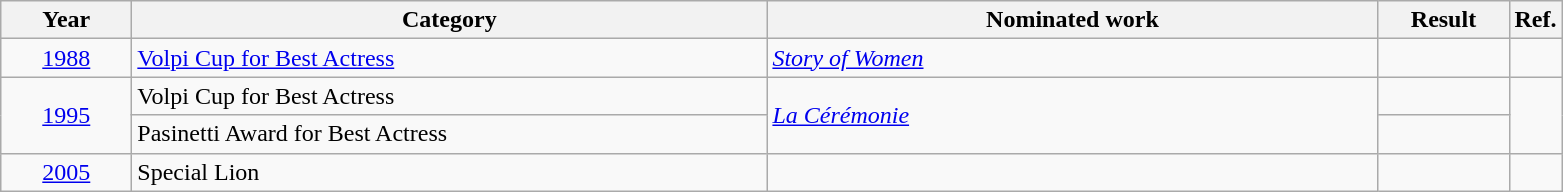<table class=wikitable>
<tr>
<th scope="col" style="width:5em;">Year</th>
<th scope="col" style="width:26em;">Category</th>
<th scope="col" style="width:25em;">Nominated work</th>
<th scope="col" style="width:5em;">Result</th>
<th>Ref.</th>
</tr>
<tr>
<td style="text-align:center;"><a href='#'>1988</a></td>
<td><a href='#'>Volpi Cup for Best Actress</a></td>
<td><em><a href='#'>Story of Women</a></em></td>
<td></td>
<td style="text-align:center;"></td>
</tr>
<tr>
<td style="text-align:center;", rowspan=2><a href='#'>1995</a></td>
<td>Volpi Cup for Best Actress</td>
<td rowspan=2><em><a href='#'>La Cérémonie</a></em></td>
<td></td>
<td style="text-align:center;", rowspan=2></td>
</tr>
<tr>
<td>Pasinetti Award for Best Actress</td>
<td></td>
</tr>
<tr>
<td style="text-align:center;"><a href='#'>2005</a></td>
<td>Special Lion</td>
<td></td>
<td></td>
<td style="text-align:center;"></td>
</tr>
</table>
